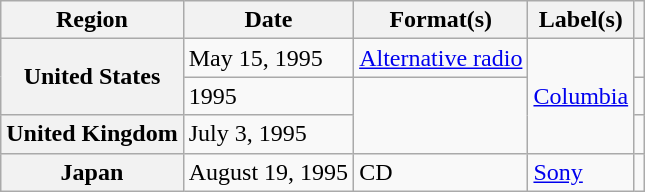<table class="wikitable plainrowheaders">
<tr>
<th scope="col">Region</th>
<th scope="col">Date</th>
<th scope="col">Format(s)</th>
<th scope="col">Label(s)</th>
<th scope="col"></th>
</tr>
<tr>
<th scope="row" rowspan="2">United States</th>
<td>May 15, 1995</td>
<td><a href='#'>Alternative radio</a></td>
<td rowspan="3"><a href='#'>Columbia</a></td>
<td></td>
</tr>
<tr>
<td>1995</td>
<td rowspan="2"></td>
<td></td>
</tr>
<tr>
<th scope="row">United Kingdom</th>
<td>July 3, 1995</td>
<td></td>
</tr>
<tr>
<th scope="row">Japan</th>
<td>August 19, 1995</td>
<td>CD</td>
<td><a href='#'>Sony</a></td>
<td></td>
</tr>
</table>
